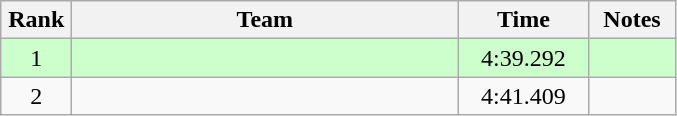<table class=wikitable style="text-align:center">
<tr>
<th width=40>Rank</th>
<th width=250>Team</th>
<th width=80>Time</th>
<th width=50>Notes</th>
</tr>
<tr bgcolor="ccffcc">
<td>1</td>
<td align=left></td>
<td>4:39.292</td>
<td></td>
</tr>
<tr>
<td>2</td>
<td align=left></td>
<td>4:41.409</td>
<td></td>
</tr>
</table>
